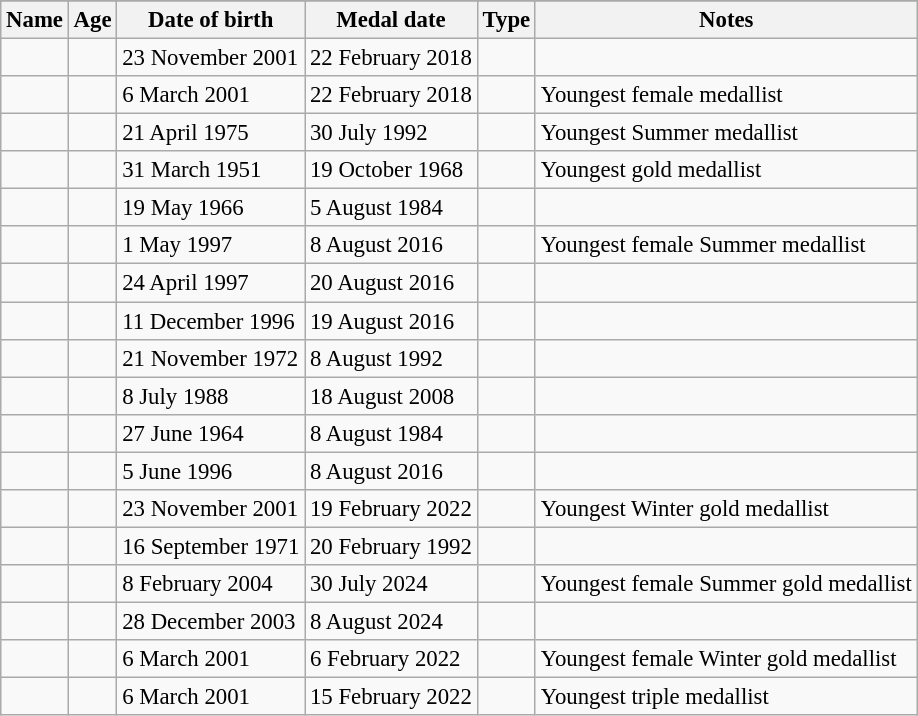<table class="wikitable sortable" style="font-size: 95%;">
<tr>
</tr>
<tr>
<th>Name</th>
<th>Age</th>
<th>Date of birth</th>
<th>Medal date</th>
<th>Type</th>
<th>Notes</th>
</tr>
<tr>
<td></td>
<td></td>
<td>23 November 2001</td>
<td>22 February 2018</td>
<td></td>
<td></td>
</tr>
<tr>
<td></td>
<td></td>
<td>6 March 2001</td>
<td>22 February 2018</td>
<td></td>
<td>Youngest female medallist</td>
</tr>
<tr>
<td></td>
<td></td>
<td>21 April 1975</td>
<td>30 July 1992</td>
<td></td>
<td>Youngest Summer medallist</td>
</tr>
<tr>
<td></td>
<td></td>
<td>31 March 1951</td>
<td>19 October 1968</td>
<td></td>
<td>Youngest gold medallist</td>
</tr>
<tr>
<td></td>
<td></td>
<td>19 May 1966</td>
<td>5 August 1984</td>
<td></td>
<td></td>
</tr>
<tr>
<td></td>
<td></td>
<td>1 May 1997</td>
<td>8 August 2016</td>
<td></td>
<td>Youngest female Summer medallist</td>
</tr>
<tr>
<td></td>
<td></td>
<td>24 April 1997</td>
<td>20 August 2016</td>
<td></td>
<td></td>
</tr>
<tr>
<td></td>
<td></td>
<td>11 December 1996</td>
<td>19 August 2016</td>
<td></td>
<td></td>
</tr>
<tr>
<td></td>
<td></td>
<td>21 November 1972</td>
<td>8 August 1992</td>
<td></td>
<td></td>
</tr>
<tr>
<td></td>
<td></td>
<td>8 July 1988</td>
<td>18 August 2008</td>
<td></td>
<td></td>
</tr>
<tr>
<td></td>
<td></td>
<td>27 June 1964</td>
<td>8 August 1984</td>
<td></td>
<td></td>
</tr>
<tr>
<td></td>
<td></td>
<td>5 June 1996</td>
<td>8 August 2016</td>
<td></td>
<td></td>
</tr>
<tr>
<td></td>
<td></td>
<td>23 November 2001</td>
<td>19 February 2022</td>
<td></td>
<td>Youngest Winter gold medallist</td>
</tr>
<tr>
<td></td>
<td></td>
<td>16 September 1971</td>
<td>20 February 1992</td>
<td></td>
<td></td>
</tr>
<tr>
<td></td>
<td></td>
<td>8 February 2004</td>
<td>30 July 2024</td>
<td></td>
<td>Youngest female Summer gold medallist</td>
</tr>
<tr>
<td></td>
<td></td>
<td>28 December 2003</td>
<td>8 August 2024</td>
<td></td>
<td></td>
</tr>
<tr>
<td></td>
<td></td>
<td>6 March 2001</td>
<td>6 February 2022</td>
<td></td>
<td>Youngest female Winter gold medallist</td>
</tr>
<tr>
<td></td>
<td></td>
<td>6 March 2001</td>
<td>15 February 2022</td>
<td></td>
<td>Youngest triple medallist</td>
</tr>
</table>
